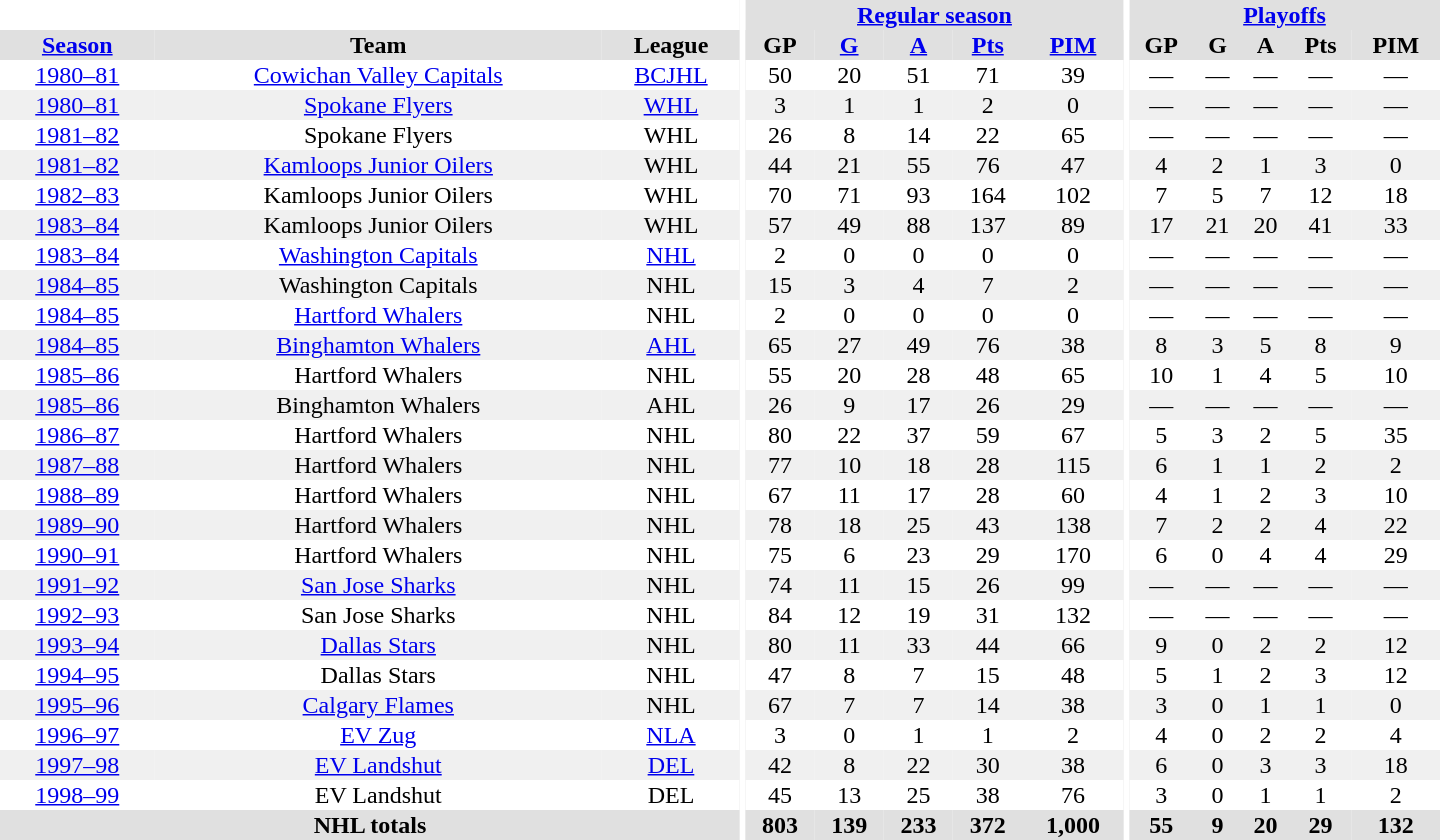<table border="0" cellpadding="1" cellspacing="0" style="text-align:center; width:60em">
<tr bgcolor="#e0e0e0">
<th colspan="3" bgcolor="#ffffff"></th>
<th rowspan="99" bgcolor="#ffffff"></th>
<th colspan="5"><a href='#'>Regular season</a></th>
<th rowspan="99" bgcolor="#ffffff"></th>
<th colspan="5"><a href='#'>Playoffs</a></th>
</tr>
<tr bgcolor="#e0e0e0">
<th><a href='#'>Season</a></th>
<th>Team</th>
<th>League</th>
<th>GP</th>
<th><a href='#'>G</a></th>
<th><a href='#'>A</a></th>
<th><a href='#'>Pts</a></th>
<th><a href='#'>PIM</a></th>
<th>GP</th>
<th>G</th>
<th>A</th>
<th>Pts</th>
<th>PIM</th>
</tr>
<tr>
<td><a href='#'>1980–81</a></td>
<td><a href='#'>Cowichan Valley Capitals</a></td>
<td><a href='#'>BCJHL</a></td>
<td>50</td>
<td>20</td>
<td>51</td>
<td>71</td>
<td>39</td>
<td>—</td>
<td>—</td>
<td>—</td>
<td>—</td>
<td>—</td>
</tr>
<tr bgcolor="#f0f0f0">
<td><a href='#'>1980–81</a></td>
<td><a href='#'> Spokane Flyers</a></td>
<td><a href='#'>WHL</a></td>
<td>3</td>
<td>1</td>
<td>1</td>
<td>2</td>
<td>0</td>
<td>—</td>
<td>—</td>
<td>—</td>
<td>—</td>
<td>—</td>
</tr>
<tr>
<td><a href='#'>1981–82</a></td>
<td>Spokane Flyers</td>
<td>WHL</td>
<td>26</td>
<td>8</td>
<td>14</td>
<td>22</td>
<td>65</td>
<td>—</td>
<td>—</td>
<td>—</td>
<td>—</td>
<td>—</td>
</tr>
<tr bgcolor="#f0f0f0">
<td><a href='#'>1981–82</a></td>
<td><a href='#'>Kamloops Junior Oilers</a></td>
<td>WHL</td>
<td>44</td>
<td>21</td>
<td>55</td>
<td>76</td>
<td>47</td>
<td>4</td>
<td>2</td>
<td>1</td>
<td>3</td>
<td>0</td>
</tr>
<tr>
<td><a href='#'>1982–83</a></td>
<td>Kamloops Junior Oilers</td>
<td>WHL</td>
<td>70</td>
<td>71</td>
<td>93</td>
<td>164</td>
<td>102</td>
<td>7</td>
<td>5</td>
<td>7</td>
<td>12</td>
<td>18</td>
</tr>
<tr bgcolor="#f0f0f0">
<td><a href='#'>1983–84</a></td>
<td>Kamloops Junior Oilers</td>
<td>WHL</td>
<td>57</td>
<td>49</td>
<td>88</td>
<td>137</td>
<td>89</td>
<td>17</td>
<td>21</td>
<td>20</td>
<td>41</td>
<td>33</td>
</tr>
<tr>
<td><a href='#'>1983–84</a></td>
<td><a href='#'>Washington Capitals</a></td>
<td><a href='#'>NHL</a></td>
<td>2</td>
<td>0</td>
<td>0</td>
<td>0</td>
<td>0</td>
<td>—</td>
<td>—</td>
<td>—</td>
<td>—</td>
<td>—</td>
</tr>
<tr bgcolor="#f0f0f0">
<td><a href='#'>1984–85</a></td>
<td>Washington Capitals</td>
<td>NHL</td>
<td>15</td>
<td>3</td>
<td>4</td>
<td>7</td>
<td>2</td>
<td>—</td>
<td>—</td>
<td>—</td>
<td>—</td>
<td>—</td>
</tr>
<tr>
<td><a href='#'>1984–85</a></td>
<td><a href='#'>Hartford Whalers</a></td>
<td>NHL</td>
<td>2</td>
<td>0</td>
<td>0</td>
<td>0</td>
<td>0</td>
<td>—</td>
<td>—</td>
<td>—</td>
<td>—</td>
<td>—</td>
</tr>
<tr bgcolor="#f0f0f0">
<td><a href='#'>1984–85</a></td>
<td><a href='#'>Binghamton Whalers</a></td>
<td><a href='#'>AHL</a></td>
<td>65</td>
<td>27</td>
<td>49</td>
<td>76</td>
<td>38</td>
<td>8</td>
<td>3</td>
<td>5</td>
<td>8</td>
<td>9</td>
</tr>
<tr>
<td><a href='#'>1985–86</a></td>
<td>Hartford Whalers</td>
<td>NHL</td>
<td>55</td>
<td>20</td>
<td>28</td>
<td>48</td>
<td>65</td>
<td>10</td>
<td>1</td>
<td>4</td>
<td>5</td>
<td>10</td>
</tr>
<tr bgcolor="#f0f0f0">
<td><a href='#'>1985–86</a></td>
<td>Binghamton Whalers</td>
<td>AHL</td>
<td>26</td>
<td>9</td>
<td>17</td>
<td>26</td>
<td>29</td>
<td>—</td>
<td>—</td>
<td>—</td>
<td>—</td>
<td>—</td>
</tr>
<tr>
<td><a href='#'>1986–87</a></td>
<td>Hartford Whalers</td>
<td>NHL</td>
<td>80</td>
<td>22</td>
<td>37</td>
<td>59</td>
<td>67</td>
<td>5</td>
<td>3</td>
<td>2</td>
<td>5</td>
<td>35</td>
</tr>
<tr bgcolor="#f0f0f0">
<td><a href='#'>1987–88</a></td>
<td>Hartford Whalers</td>
<td>NHL</td>
<td>77</td>
<td>10</td>
<td>18</td>
<td>28</td>
<td>115</td>
<td>6</td>
<td>1</td>
<td>1</td>
<td>2</td>
<td>2</td>
</tr>
<tr>
<td><a href='#'>1988–89</a></td>
<td>Hartford Whalers</td>
<td>NHL</td>
<td>67</td>
<td>11</td>
<td>17</td>
<td>28</td>
<td>60</td>
<td>4</td>
<td>1</td>
<td>2</td>
<td>3</td>
<td>10</td>
</tr>
<tr bgcolor="#f0f0f0">
<td><a href='#'>1989–90</a></td>
<td>Hartford Whalers</td>
<td>NHL</td>
<td>78</td>
<td>18</td>
<td>25</td>
<td>43</td>
<td>138</td>
<td>7</td>
<td>2</td>
<td>2</td>
<td>4</td>
<td>22</td>
</tr>
<tr>
<td><a href='#'>1990–91</a></td>
<td>Hartford Whalers</td>
<td>NHL</td>
<td>75</td>
<td>6</td>
<td>23</td>
<td>29</td>
<td>170</td>
<td>6</td>
<td>0</td>
<td>4</td>
<td>4</td>
<td>29</td>
</tr>
<tr bgcolor="#f0f0f0">
<td><a href='#'>1991–92</a></td>
<td><a href='#'>San Jose Sharks</a></td>
<td>NHL</td>
<td>74</td>
<td>11</td>
<td>15</td>
<td>26</td>
<td>99</td>
<td>—</td>
<td>—</td>
<td>—</td>
<td>—</td>
<td>—</td>
</tr>
<tr>
<td><a href='#'>1992–93</a></td>
<td>San Jose Sharks</td>
<td>NHL</td>
<td>84</td>
<td>12</td>
<td>19</td>
<td>31</td>
<td>132</td>
<td>—</td>
<td>—</td>
<td>—</td>
<td>—</td>
<td>—</td>
</tr>
<tr bgcolor="#f0f0f0">
<td><a href='#'>1993–94</a></td>
<td><a href='#'>Dallas Stars</a></td>
<td>NHL</td>
<td>80</td>
<td>11</td>
<td>33</td>
<td>44</td>
<td>66</td>
<td>9</td>
<td>0</td>
<td>2</td>
<td>2</td>
<td>12</td>
</tr>
<tr>
<td><a href='#'>1994–95</a></td>
<td>Dallas Stars</td>
<td>NHL</td>
<td>47</td>
<td>8</td>
<td>7</td>
<td>15</td>
<td>48</td>
<td>5</td>
<td>1</td>
<td>2</td>
<td>3</td>
<td>12</td>
</tr>
<tr bgcolor="#f0f0f0">
<td><a href='#'>1995–96</a></td>
<td><a href='#'>Calgary Flames</a></td>
<td>NHL</td>
<td>67</td>
<td>7</td>
<td>7</td>
<td>14</td>
<td>38</td>
<td>3</td>
<td>0</td>
<td>1</td>
<td>1</td>
<td>0</td>
</tr>
<tr>
<td><a href='#'>1996–97</a></td>
<td><a href='#'>EV Zug</a></td>
<td><a href='#'>NLA</a></td>
<td>3</td>
<td>0</td>
<td>1</td>
<td>1</td>
<td>2</td>
<td>4</td>
<td>0</td>
<td>2</td>
<td>2</td>
<td>4</td>
</tr>
<tr bgcolor="#f0f0f0">
<td><a href='#'>1997–98</a></td>
<td><a href='#'>EV Landshut</a></td>
<td><a href='#'>DEL</a></td>
<td>42</td>
<td>8</td>
<td>22</td>
<td>30</td>
<td>38</td>
<td>6</td>
<td>0</td>
<td>3</td>
<td>3</td>
<td>18</td>
</tr>
<tr>
<td><a href='#'>1998–99</a></td>
<td>EV Landshut</td>
<td>DEL</td>
<td>45</td>
<td>13</td>
<td>25</td>
<td>38</td>
<td>76</td>
<td>3</td>
<td>0</td>
<td>1</td>
<td>1</td>
<td>2</td>
</tr>
<tr>
</tr>
<tr bgcolor="#e0e0e0">
<th colspan="3">NHL totals</th>
<th>803</th>
<th>139</th>
<th>233</th>
<th>372</th>
<th>1,000</th>
<th>55</th>
<th>9</th>
<th>20</th>
<th>29</th>
<th>132</th>
</tr>
</table>
